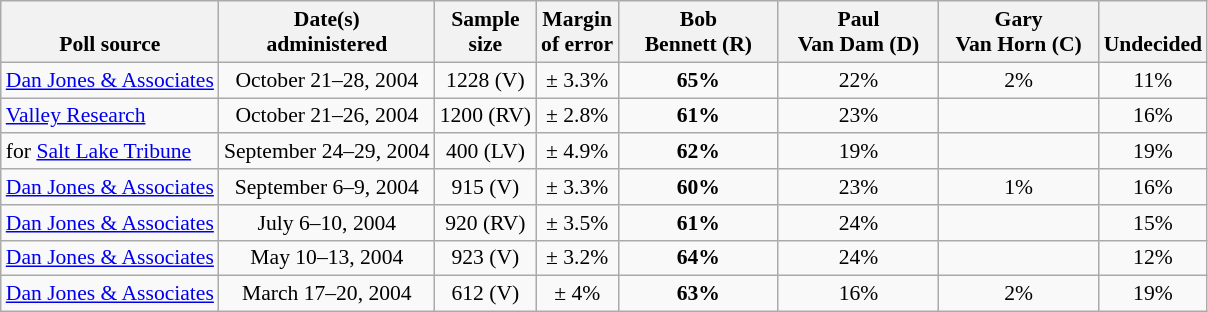<table class="wikitable" style="font-size:90%;text-align:center;">
<tr style="vertical-align:bottom">
<th>Poll source</th>
<th>Date(s)<br>administered</th>
<th>Sample<br>size</th>
<th>Margin<br>of error</th>
<th style="width:100px;">Bob<br>Bennett (R)</th>
<th style="width:100px;">Paul<br>Van Dam (D)</th>
<th style="width:100px;">Gary<br>Van Horn (C)</th>
<th>Undecided</th>
</tr>
<tr>
<td style="text-align:left;"><a href='#'>Dan Jones & Associates</a></td>
<td>October 21–28, 2004</td>
<td>1228 (V)</td>
<td>± 3.3%</td>
<td><strong>65%</strong></td>
<td>22%</td>
<td>2%</td>
<td>11%</td>
</tr>
<tr>
<td style="text-align:left;"><a href='#'>Valley Research</a></td>
<td>October 21–26, 2004</td>
<td>1200 (RV)</td>
<td>± 2.8%</td>
<td><strong>61%</strong></td>
<td>23%</td>
<td></td>
<td>16%</td>
</tr>
<tr>
<td style="text-align:left;">for <a href='#'>Salt Lake Tribune</a></td>
<td>September 24–29, 2004</td>
<td>400 (LV)</td>
<td>± 4.9%</td>
<td><strong>62%</strong></td>
<td>19%</td>
<td></td>
<td>19%</td>
</tr>
<tr>
<td style="text-align:left;"><a href='#'>Dan Jones & Associates</a></td>
<td>September 6–9, 2004</td>
<td>915 (V)</td>
<td>± 3.3%</td>
<td><strong>60%</strong></td>
<td>23%</td>
<td>1%</td>
<td>16%</td>
</tr>
<tr>
<td style="text-align:left;"><a href='#'>Dan Jones & Associates</a></td>
<td>July 6–10, 2004</td>
<td>920 (RV)</td>
<td>± 3.5%</td>
<td><strong>61%</strong></td>
<td>24%</td>
<td></td>
<td>15%</td>
</tr>
<tr>
<td style="text-align:left;"><a href='#'>Dan Jones & Associates</a></td>
<td>May 10–13, 2004</td>
<td>923 (V)</td>
<td>± 3.2%</td>
<td><strong>64%</strong></td>
<td>24%</td>
<td></td>
<td>12%</td>
</tr>
<tr>
<td style="text-align:left;"><a href='#'>Dan Jones & Associates</a></td>
<td>March 17–20, 2004</td>
<td>612 (V)</td>
<td>± 4%</td>
<td><strong>63%</strong></td>
<td>16%</td>
<td>2%</td>
<td>19%</td>
</tr>
</table>
